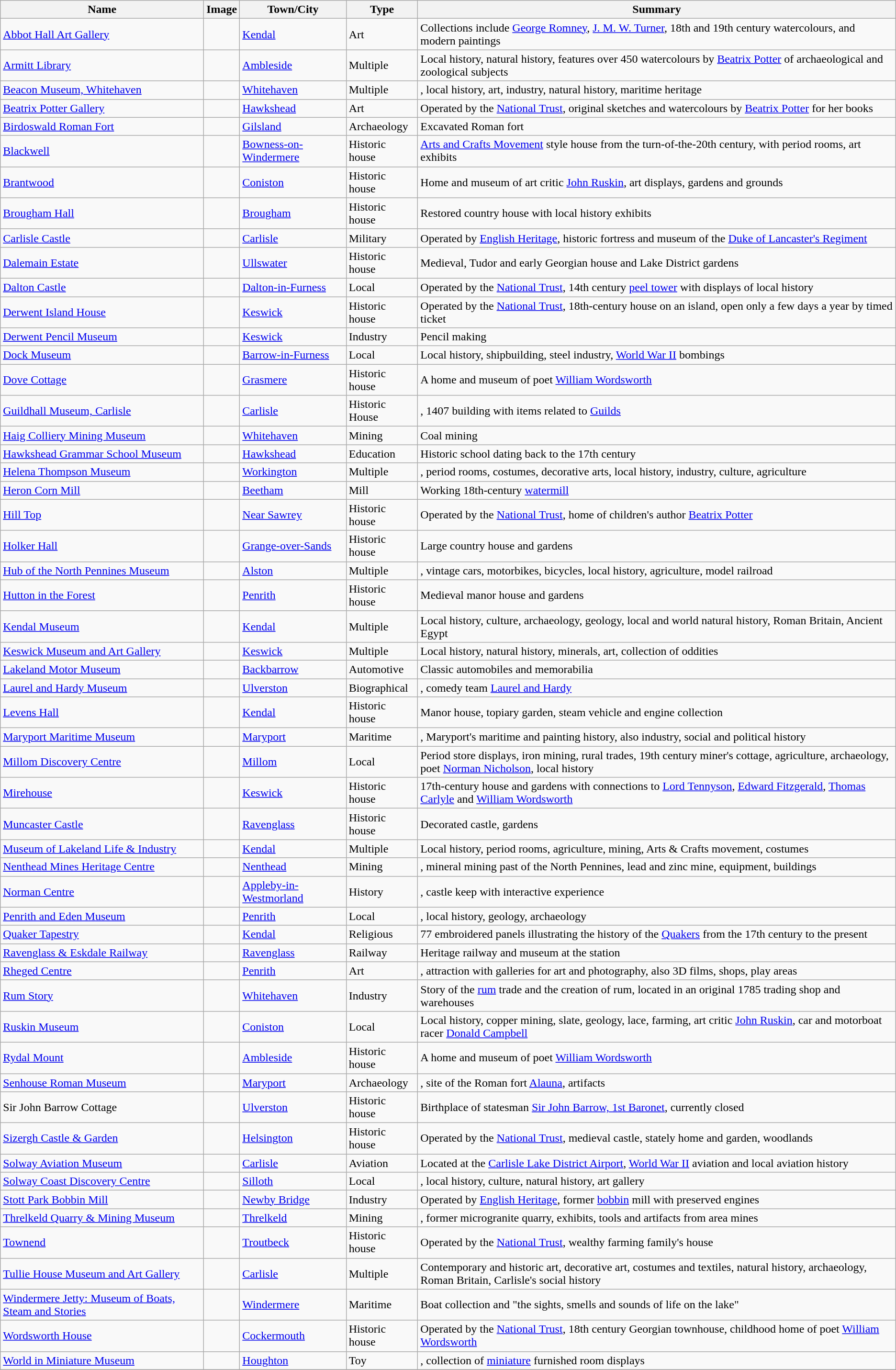<table class="wikitable sortable">
<tr>
<th>Name</th>
<th>Image</th>
<th>Town/City</th>
<th>Type</th>
<th>Summary</th>
</tr>
<tr>
<td><a href='#'>Abbot Hall Art Gallery</a></td>
<td></td>
<td><a href='#'>Kendal</a></td>
<td>Art</td>
<td>Collections include <a href='#'>George Romney</a>, <a href='#'>J. M. W. Turner</a>, 18th and 19th century watercolours, and modern paintings</td>
</tr>
<tr>
<td><a href='#'>Armitt Library</a></td>
<td></td>
<td><a href='#'>Ambleside</a></td>
<td>Multiple</td>
<td>Local history, natural history, features over 450 watercolours by <a href='#'>Beatrix Potter</a> of archaeological and zoological subjects</td>
</tr>
<tr>
<td><a href='#'>Beacon Museum, Whitehaven</a></td>
<td></td>
<td><a href='#'>Whitehaven</a></td>
<td>Multiple</td>
<td>, local history, art, industry, natural history, maritime heritage</td>
</tr>
<tr>
<td><a href='#'>Beatrix Potter Gallery</a></td>
<td></td>
<td><a href='#'>Hawkshead</a></td>
<td>Art</td>
<td>Operated by the <a href='#'>National Trust</a>, original sketches and watercolours by <a href='#'>Beatrix Potter</a> for her books</td>
</tr>
<tr>
<td><a href='#'>Birdoswald Roman Fort</a></td>
<td></td>
<td><a href='#'>Gilsland</a></td>
<td>Archaeology</td>
<td>Excavated Roman fort</td>
</tr>
<tr>
<td><a href='#'>Blackwell</a></td>
<td></td>
<td><a href='#'>Bowness-on-Windermere</a></td>
<td>Historic house</td>
<td><a href='#'>Arts and Crafts Movement</a> style house from the turn-of-the-20th century, with period rooms, art exhibits</td>
</tr>
<tr>
<td><a href='#'>Brantwood</a></td>
<td></td>
<td><a href='#'>Coniston</a></td>
<td>Historic house</td>
<td>Home and museum of art critic <a href='#'>John Ruskin</a>, art displays, gardens and grounds</td>
</tr>
<tr>
<td><a href='#'>Brougham Hall</a></td>
<td></td>
<td><a href='#'>Brougham</a></td>
<td>Historic house</td>
<td>Restored country house with local history exhibits</td>
</tr>
<tr>
<td><a href='#'>Carlisle Castle</a></td>
<td></td>
<td><a href='#'>Carlisle</a></td>
<td>Military</td>
<td>Operated by <a href='#'>English Heritage</a>, historic fortress and museum of the <a href='#'>Duke of Lancaster's Regiment</a></td>
</tr>
<tr>
<td><a href='#'>Dalemain Estate</a></td>
<td></td>
<td><a href='#'>Ullswater</a></td>
<td>Historic house</td>
<td>Medieval, Tudor and early Georgian house and Lake District gardens</td>
</tr>
<tr>
<td><a href='#'>Dalton Castle</a></td>
<td></td>
<td><a href='#'>Dalton-in-Furness</a></td>
<td>Local</td>
<td>Operated by the <a href='#'>National Trust</a>, 14th century <a href='#'>peel tower</a> with displays of local history</td>
</tr>
<tr>
<td><a href='#'>Derwent Island House</a></td>
<td></td>
<td><a href='#'>Keswick</a></td>
<td>Historic house</td>
<td>Operated by the <a href='#'>National Trust</a>, 18th-century house on an island, open only a few days a year by timed ticket</td>
</tr>
<tr>
<td><a href='#'>Derwent Pencil Museum</a></td>
<td></td>
<td><a href='#'>Keswick</a></td>
<td>Industry</td>
<td>Pencil making</td>
</tr>
<tr>
<td><a href='#'>Dock Museum</a></td>
<td></td>
<td><a href='#'>Barrow-in-Furness</a></td>
<td>Local</td>
<td>Local history, shipbuilding, steel industry, <a href='#'>World War II</a> bombings</td>
</tr>
<tr>
<td><a href='#'>Dove Cottage</a></td>
<td></td>
<td><a href='#'>Grasmere</a></td>
<td>Historic house</td>
<td>A home and museum of poet <a href='#'>William Wordsworth</a></td>
</tr>
<tr>
<td><a href='#'>Guildhall Museum, Carlisle</a></td>
<td></td>
<td><a href='#'>Carlisle</a></td>
<td>Historic House</td>
<td>, 1407 building with items related to <a href='#'>Guilds</a></td>
</tr>
<tr>
<td><a href='#'>Haig Colliery Mining Museum</a></td>
<td></td>
<td><a href='#'>Whitehaven</a></td>
<td>Mining</td>
<td>Coal mining</td>
</tr>
<tr>
<td><a href='#'>Hawkshead Grammar School Museum</a></td>
<td></td>
<td><a href='#'>Hawkshead</a></td>
<td>Education</td>
<td>Historic school dating back to the 17th century</td>
</tr>
<tr>
<td><a href='#'>Helena Thompson Museum</a></td>
<td></td>
<td><a href='#'>Workington</a></td>
<td>Multiple</td>
<td>, period rooms, costumes, decorative arts, local history, industry, culture, agriculture</td>
</tr>
<tr>
<td><a href='#'>Heron Corn Mill</a></td>
<td></td>
<td><a href='#'>Beetham</a></td>
<td>Mill</td>
<td>Working 18th-century <a href='#'>watermill</a></td>
</tr>
<tr>
<td><a href='#'>Hill Top</a></td>
<td></td>
<td><a href='#'>Near Sawrey</a></td>
<td>Historic house</td>
<td>Operated by the <a href='#'>National Trust</a>, home of children's author <a href='#'>Beatrix Potter</a></td>
</tr>
<tr>
<td><a href='#'>Holker Hall</a></td>
<td></td>
<td><a href='#'>Grange-over-Sands</a></td>
<td>Historic house</td>
<td>Large country house and gardens</td>
</tr>
<tr>
<td><a href='#'>Hub of the North Pennines Museum</a></td>
<td></td>
<td><a href='#'>Alston</a></td>
<td>Multiple</td>
<td>, vintage cars, motorbikes, bicycles, local history, agriculture, model railroad</td>
</tr>
<tr>
<td><a href='#'>Hutton in the Forest</a></td>
<td></td>
<td><a href='#'>Penrith</a></td>
<td>Historic house</td>
<td>Medieval manor house and gardens</td>
</tr>
<tr>
<td><a href='#'>Kendal Museum</a></td>
<td></td>
<td><a href='#'>Kendal</a></td>
<td>Multiple</td>
<td>Local history, culture, archaeology, geology, local and world natural history, Roman Britain, Ancient Egypt</td>
</tr>
<tr>
<td><a href='#'>Keswick Museum and Art Gallery</a></td>
<td></td>
<td><a href='#'>Keswick</a></td>
<td>Multiple</td>
<td>Local history, natural history, minerals, art, collection of oddities</td>
</tr>
<tr>
<td><a href='#'>Lakeland Motor Museum</a></td>
<td></td>
<td><a href='#'>Backbarrow</a></td>
<td>Automotive</td>
<td>Classic automobiles and memorabilia</td>
</tr>
<tr>
<td><a href='#'>Laurel and Hardy Museum</a></td>
<td></td>
<td><a href='#'>Ulverston</a></td>
<td>Biographical</td>
<td>, comedy team <a href='#'>Laurel and Hardy</a></td>
</tr>
<tr>
<td><a href='#'>Levens Hall</a></td>
<td></td>
<td><a href='#'>Kendal</a></td>
<td>Historic house</td>
<td>Manor house, topiary garden, steam vehicle and engine collection</td>
</tr>
<tr>
<td><a href='#'>Maryport Maritime Museum</a></td>
<td></td>
<td><a href='#'>Maryport</a></td>
<td>Maritime</td>
<td>, Maryport's maritime and painting history, also industry, social and political history</td>
</tr>
<tr>
<td><a href='#'>Millom Discovery Centre</a></td>
<td></td>
<td><a href='#'>Millom</a></td>
<td>Local</td>
<td>Period store displays, iron mining, rural trades, 19th century miner's cottage, agriculture, archaeology, poet <a href='#'>Norman Nicholson</a>, local history</td>
</tr>
<tr>
<td><a href='#'>Mirehouse</a></td>
<td></td>
<td><a href='#'>Keswick</a></td>
<td>Historic house</td>
<td>17th-century house and gardens with connections to <a href='#'>Lord Tennyson</a>, <a href='#'>Edward Fitzgerald</a>, <a href='#'>Thomas Carlyle</a> and <a href='#'>William Wordsworth</a></td>
</tr>
<tr>
<td><a href='#'>Muncaster Castle</a></td>
<td></td>
<td><a href='#'>Ravenglass</a></td>
<td>Historic house</td>
<td>Decorated castle, gardens</td>
</tr>
<tr>
<td><a href='#'>Museum of Lakeland Life & Industry</a></td>
<td></td>
<td><a href='#'>Kendal</a></td>
<td>Multiple</td>
<td>Local history, period rooms, agriculture, mining, Arts & Crafts movement, costumes</td>
</tr>
<tr>
<td><a href='#'>Nenthead Mines Heritage Centre</a></td>
<td></td>
<td><a href='#'>Nenthead</a></td>
<td>Mining</td>
<td>, mineral mining past of the North Pennines, lead and zinc mine, equipment, buildings</td>
</tr>
<tr>
<td><a href='#'>Norman Centre</a></td>
<td></td>
<td><a href='#'>Appleby-in-Westmorland</a></td>
<td>History</td>
<td>, castle keep with interactive experience</td>
</tr>
<tr>
<td><a href='#'>Penrith and Eden Museum</a></td>
<td></td>
<td><a href='#'>Penrith</a></td>
<td>Local</td>
<td>, local history, geology, archaeology</td>
</tr>
<tr>
<td><a href='#'>Quaker Tapestry</a></td>
<td></td>
<td><a href='#'>Kendal</a></td>
<td>Religious</td>
<td>77 embroidered panels illustrating the history of the <a href='#'>Quakers</a> from the 17th century to the present</td>
</tr>
<tr>
<td><a href='#'>Ravenglass & Eskdale Railway</a></td>
<td></td>
<td><a href='#'>Ravenglass</a></td>
<td>Railway</td>
<td>Heritage railway and museum at the station</td>
</tr>
<tr>
<td><a href='#'>Rheged Centre</a></td>
<td></td>
<td><a href='#'>Penrith</a></td>
<td>Art</td>
<td>, attraction with galleries for art and photography, also 3D films, shops, play areas</td>
</tr>
<tr>
<td><a href='#'>Rum Story</a></td>
<td></td>
<td><a href='#'>Whitehaven</a></td>
<td>Industry</td>
<td>Story of the <a href='#'>rum</a> trade and the creation of rum, located in an original 1785 trading shop and warehouses</td>
</tr>
<tr>
<td><a href='#'>Ruskin Museum</a></td>
<td></td>
<td><a href='#'>Coniston</a></td>
<td>Local</td>
<td>Local history, copper mining, slate, geology, lace, farming, art critic <a href='#'>John Ruskin</a>, car and motorboat racer <a href='#'>Donald Campbell</a></td>
</tr>
<tr>
<td><a href='#'>Rydal Mount</a></td>
<td></td>
<td><a href='#'>Ambleside</a></td>
<td>Historic house</td>
<td>A home and museum of poet <a href='#'>William Wordsworth</a></td>
</tr>
<tr>
<td><a href='#'>Senhouse Roman Museum</a></td>
<td></td>
<td><a href='#'>Maryport</a></td>
<td>Archaeology</td>
<td>, site of the Roman fort <a href='#'>Alauna</a>, artifacts</td>
</tr>
<tr>
<td>Sir John Barrow Cottage</td>
<td></td>
<td><a href='#'>Ulverston</a></td>
<td>Historic house</td>
<td>Birthplace of statesman <a href='#'>Sir John Barrow, 1st Baronet</a>, currently closed</td>
</tr>
<tr>
<td><a href='#'>Sizergh Castle & Garden</a></td>
<td></td>
<td><a href='#'>Helsington</a></td>
<td>Historic house</td>
<td>Operated by the <a href='#'>National Trust</a>, medieval castle, stately home and garden, woodlands</td>
</tr>
<tr>
<td><a href='#'>Solway Aviation Museum</a></td>
<td></td>
<td><a href='#'>Carlisle</a></td>
<td>Aviation</td>
<td>Located at the <a href='#'>Carlisle Lake District Airport</a>, <a href='#'>World War II</a> aviation and local aviation history</td>
</tr>
<tr>
<td><a href='#'>Solway Coast Discovery Centre</a></td>
<td></td>
<td><a href='#'>Silloth</a></td>
<td>Local</td>
<td>, local history, culture, natural history, art gallery</td>
</tr>
<tr>
<td><a href='#'>Stott Park Bobbin Mill</a></td>
<td></td>
<td><a href='#'>Newby Bridge</a></td>
<td>Industry</td>
<td>Operated by <a href='#'>English Heritage</a>, former <a href='#'>bobbin</a> mill with preserved engines</td>
</tr>
<tr>
<td><a href='#'>Threlkeld Quarry & Mining Museum</a></td>
<td></td>
<td><a href='#'>Threlkeld</a></td>
<td>Mining</td>
<td>, former microgranite quarry, exhibits, tools and artifacts from area mines</td>
</tr>
<tr>
<td><a href='#'>Townend</a></td>
<td></td>
<td><a href='#'>Troutbeck</a></td>
<td>Historic house</td>
<td>Operated by the <a href='#'>National Trust</a>, wealthy farming family's house</td>
</tr>
<tr>
<td><a href='#'>Tullie House Museum and Art Gallery</a></td>
<td></td>
<td><a href='#'>Carlisle</a></td>
<td>Multiple</td>
<td>Contemporary and historic art, decorative art, costumes and textiles, natural history, archaeology, Roman Britain, Carlisle's social history</td>
</tr>
<tr>
<td><a href='#'>Windermere Jetty: Museum of Boats, Steam and Stories</a></td>
<td></td>
<td><a href='#'>Windermere</a></td>
<td>Maritime</td>
<td>Boat collection and "the sights, smells and sounds of life on the lake"</td>
</tr>
<tr>
<td><a href='#'>Wordsworth House</a></td>
<td></td>
<td><a href='#'>Cockermouth</a></td>
<td>Historic house</td>
<td>Operated by the <a href='#'>National Trust</a>, 18th century Georgian townhouse, childhood home of poet <a href='#'>William Wordsworth</a></td>
</tr>
<tr>
<td><a href='#'>World in Miniature Museum</a></td>
<td></td>
<td><a href='#'>Houghton</a></td>
<td>Toy</td>
<td>, collection of <a href='#'>miniature</a> furnished room displays</td>
</tr>
<tr>
</tr>
</table>
